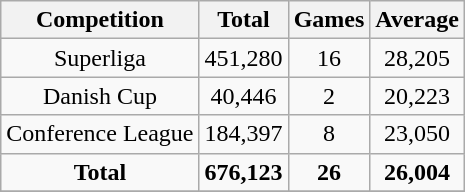<table class="wikitable" style="text-align: center">
<tr>
<th>Competition</th>
<th>Total</th>
<th>Games</th>
<th>Average</th>
</tr>
<tr>
<td>Superliga</td>
<td>451,280</td>
<td>16</td>
<td>28,205</td>
</tr>
<tr>
<td>Danish Cup</td>
<td>40,446</td>
<td>2</td>
<td>20,223</td>
</tr>
<tr>
<td>Conference League</td>
<td>184,397</td>
<td>8</td>
<td>23,050</td>
</tr>
<tr>
<td><strong>Total</strong></td>
<td><strong>676,123</strong></td>
<td><strong>26</strong></td>
<td><strong>26,004</strong></td>
</tr>
<tr>
</tr>
</table>
